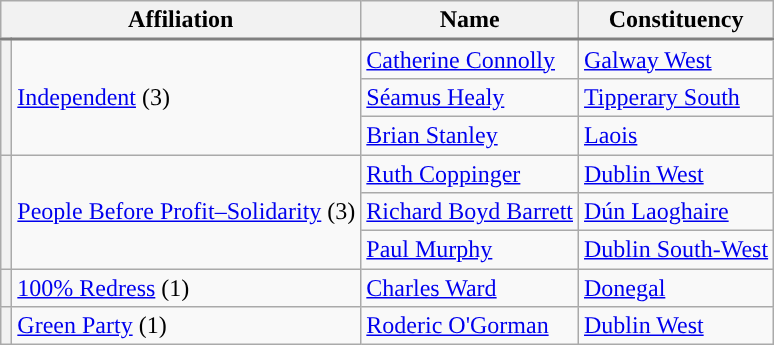<table class="wikitable sortable">
<tr style="border-bottom: 2px solid gray;">
<th colspan=2>Affiliation</th>
<th>Name</th>
<th>Constituency</th>
</tr>
<tr>
<th rowspan=3 style="background-color:"></th>
<td rowspan=3><a href='#'>Independent</a> (3)</td>
<td data-sort-value="Connolly, Catherine"><a href='#'>Catherine Connolly</a></td>
<td><a href='#'>Galway West</a></td>
</tr>
<tr>
<td data-sort-value="Healy, Séamus"><a href='#'>Séamus Healy</a></td>
<td><a href='#'>Tipperary South</a></td>
</tr>
<tr>
<td data-sort-value="Stanley, Brian"><a href='#'>Brian Stanley</a></td>
<td><a href='#'>Laois</a></td>
</tr>
<tr>
<th rowspan=3 style="background-color:"></th>
<td rowspan=3><a href='#'>People Before Profit–Solidarity</a> (3)</td>
<td data-sort-value="Coppinger, Ruth"><a href='#'>Ruth Coppinger</a></td>
<td><a href='#'>Dublin West</a></td>
</tr>
<tr>
<td data-sort-value="Boyd Barrett, Richard"><a href='#'>Richard Boyd Barrett</a></td>
<td><a href='#'>Dún Laoghaire</a></td>
</tr>
<tr>
<td data-sort-value="Murphy, Paul"><a href='#'>Paul Murphy</a></td>
<td><a href='#'>Dublin South-West</a></td>
</tr>
<tr>
<th style="background-color:"></th>
<td><a href='#'>100% Redress</a> (1)</td>
<td data-sort-value="Ward, Charles"><a href='#'>Charles Ward</a></td>
<td><a href='#'>Donegal</a></td>
</tr>
<tr>
<th style="background-color:"></th>
<td><a href='#'>Green Party</a> (1)</td>
<td data-sort-value="OGorman, Roderic"><a href='#'>Roderic O'Gorman</a></td>
<td><a href='#'>Dublin West</a></td>
</tr>
</table>
